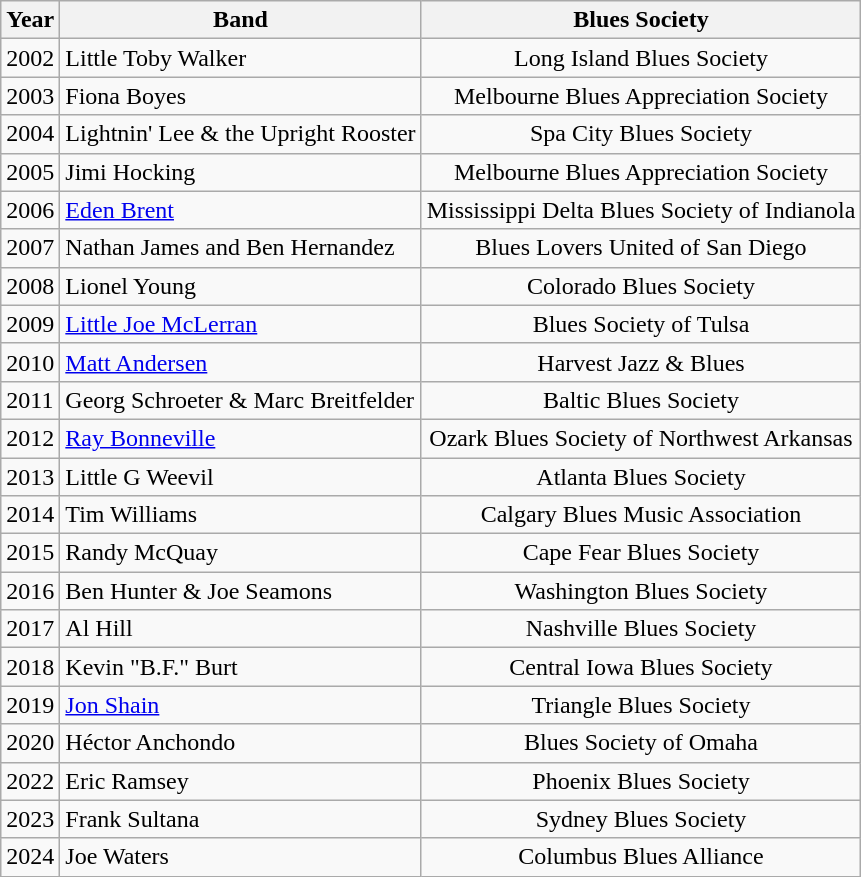<table class="wikitable sortable">
<tr>
<th>Year</th>
<th>Band</th>
<th>Blues Society</th>
</tr>
<tr>
<td>2002</td>
<td>Little Toby Walker</td>
<td style="text-align:center;">Long Island Blues Society</td>
</tr>
<tr>
<td>2003</td>
<td>Fiona Boyes</td>
<td style="text-align:center;">Melbourne Blues Appreciation Society</td>
</tr>
<tr>
<td>2004</td>
<td>Lightnin' Lee & the Upright Rooster</td>
<td style="text-align:center;">Spa City Blues Society</td>
</tr>
<tr>
<td>2005</td>
<td>Jimi Hocking</td>
<td style="text-align:center;">Melbourne Blues Appreciation Society</td>
</tr>
<tr>
<td>2006</td>
<td><a href='#'>Eden Brent</a></td>
<td style="text-align:center;">Mississippi Delta Blues Society of Indianola</td>
</tr>
<tr>
<td>2007</td>
<td>Nathan James and Ben Hernandez</td>
<td style="text-align:center;">Blues Lovers United of San Diego</td>
</tr>
<tr>
<td>2008</td>
<td>Lionel Young</td>
<td style="text-align:center;">Colorado Blues Society</td>
</tr>
<tr>
<td>2009</td>
<td><a href='#'>Little Joe McLerran</a></td>
<td style="text-align:center;">Blues Society of Tulsa</td>
</tr>
<tr>
<td>2010</td>
<td><a href='#'>Matt Andersen</a></td>
<td style="text-align:center;">Harvest Jazz & Blues</td>
</tr>
<tr>
<td>2011</td>
<td>Georg Schroeter & Marc Breitfelder</td>
<td style="text-align:center;">Baltic Blues Society</td>
</tr>
<tr>
<td>2012</td>
<td><a href='#'>Ray Bonneville</a></td>
<td style="text-align:center;">Ozark Blues Society of Northwest Arkansas</td>
</tr>
<tr>
<td>2013</td>
<td>Little G Weevil</td>
<td style="text-align:center;">Atlanta Blues Society</td>
</tr>
<tr>
<td>2014</td>
<td>Tim Williams</td>
<td style="text-align:center;">Calgary Blues Music Association</td>
</tr>
<tr>
<td>2015</td>
<td>Randy McQuay</td>
<td style="text-align:center;">Cape Fear Blues Society</td>
</tr>
<tr>
<td>2016</td>
<td>Ben Hunter & Joe Seamons</td>
<td style="text-align:center;">Washington Blues Society</td>
</tr>
<tr>
<td>2017</td>
<td>Al Hill</td>
<td style="text-align:center;">Nashville Blues Society</td>
</tr>
<tr>
<td>2018</td>
<td>Kevin "B.F." Burt</td>
<td style="text-align:center;">Central Iowa Blues Society</td>
</tr>
<tr>
<td>2019</td>
<td><a href='#'>Jon Shain</a></td>
<td style="text-align:center;">Triangle Blues Society</td>
</tr>
<tr>
<td>2020</td>
<td>Héctor Anchondo</td>
<td style="text-align:center;">Blues Society of Omaha</td>
</tr>
<tr>
<td>2022</td>
<td>Eric Ramsey</td>
<td style="text-align:center;">Phoenix Blues Society</td>
</tr>
<tr>
<td>2023</td>
<td>Frank Sultana</td>
<td style="text-align:center;">Sydney Blues Society</td>
</tr>
<tr>
<td>2024</td>
<td>Joe Waters</td>
<td style="text-align:center;">Columbus Blues Alliance</td>
</tr>
</table>
